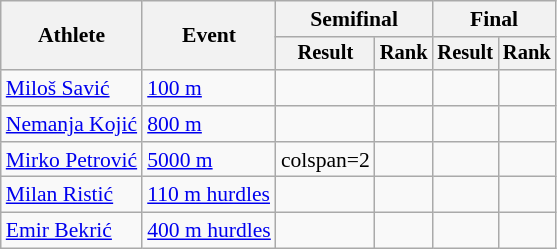<table class="wikitable" style="font-size:90%">
<tr>
<th rowspan="2">Athlete</th>
<th rowspan="2">Event</th>
<th colspan="2">Semifinal</th>
<th colspan="2">Final</th>
</tr>
<tr style="font-size:95%">
<th>Result</th>
<th>Rank</th>
<th>Result</th>
<th>Rank</th>
</tr>
<tr align=center>
<td align=left><a href='#'>Miloš Savić</a></td>
<td align=left><a href='#'>100 m</a></td>
<td></td>
<td></td>
<td></td>
<td></td>
</tr>
<tr align=center>
<td align=left><a href='#'>Nemanja Kojić</a></td>
<td align=left><a href='#'>800 m</a></td>
<td></td>
<td></td>
<td></td>
<td></td>
</tr>
<tr align=center>
<td align=left><a href='#'>Mirko Petrović</a></td>
<td align=left><a href='#'>5000 m</a></td>
<td>colspan=2 </td>
<td></td>
<td></td>
</tr>
<tr align=center>
<td align=left><a href='#'>Milan Ristić</a></td>
<td align=left><a href='#'>110 m hurdles</a></td>
<td></td>
<td></td>
<td></td>
<td></td>
</tr>
<tr align=center>
<td align=left><a href='#'>Emir Bekrić</a></td>
<td align=left><a href='#'>400 m hurdles</a></td>
<td></td>
<td></td>
<td></td>
<td></td>
</tr>
</table>
